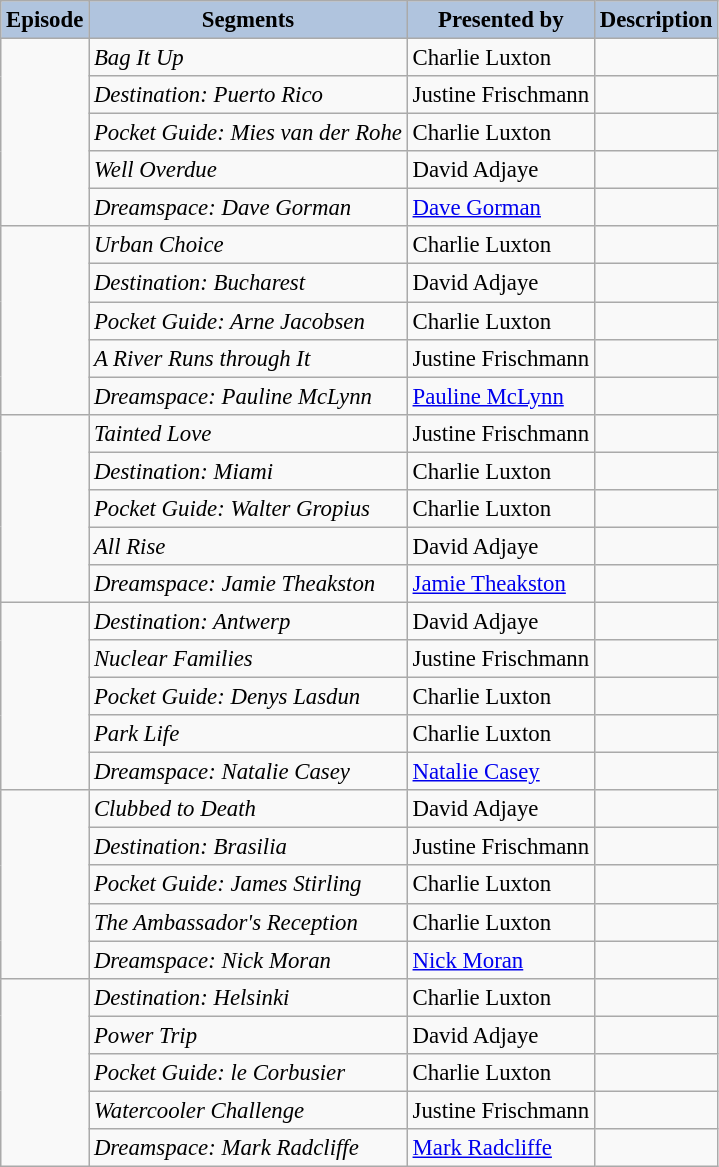<table class="wikitable" style="font-size:95%;">
<tr>
<th style="background:#B0C4DE;">Episode</th>
<th style="background:#B0C4DE;">Segments</th>
<th style="background:#B0C4DE;">Presented by</th>
<th style="background:#B0C4DE;">Description</th>
</tr>
<tr>
<td rowspan="5"></td>
<td><em>Bag It Up</em></td>
<td>Charlie Luxton</td>
<td></td>
</tr>
<tr>
<td><em>Destination: Puerto Rico</em></td>
<td>Justine Frischmann</td>
<td></td>
</tr>
<tr>
<td><em>Pocket Guide: Mies van der Rohe</em></td>
<td>Charlie Luxton</td>
<td></td>
</tr>
<tr>
<td><em>Well Overdue</em></td>
<td>David Adjaye</td>
<td></td>
</tr>
<tr>
<td><em>Dreamspace: Dave Gorman</em></td>
<td><a href='#'>Dave Gorman</a></td>
<td></td>
</tr>
<tr>
<td rowspan="5"></td>
<td><em>Urban Choice</em></td>
<td>Charlie Luxton</td>
<td></td>
</tr>
<tr>
<td><em>Destination: Bucharest</em></td>
<td>David Adjaye</td>
<td></td>
</tr>
<tr>
<td><em>Pocket Guide: Arne Jacobsen</em></td>
<td>Charlie Luxton</td>
<td></td>
</tr>
<tr>
<td><em>A River Runs through It</em></td>
<td>Justine Frischmann</td>
<td></td>
</tr>
<tr>
<td><em>Dreamspace: Pauline McLynn</em></td>
<td><a href='#'>Pauline McLynn</a></td>
<td></td>
</tr>
<tr>
<td rowspan="5"></td>
<td><em>Tainted Love</em></td>
<td>Justine Frischmann</td>
<td></td>
</tr>
<tr>
<td><em>Destination: Miami</em></td>
<td>Charlie Luxton</td>
<td></td>
</tr>
<tr>
<td><em>Pocket Guide: Walter Gropius</em></td>
<td>Charlie Luxton</td>
<td></td>
</tr>
<tr>
<td><em>All Rise</em></td>
<td>David Adjaye</td>
<td></td>
</tr>
<tr>
<td><em>Dreamspace: Jamie Theakston</em></td>
<td><a href='#'>Jamie Theakston</a></td>
<td></td>
</tr>
<tr>
<td rowspan="5"></td>
<td><em>Destination: Antwerp</em></td>
<td>David Adjaye</td>
<td></td>
</tr>
<tr>
<td><em>Nuclear Families</em></td>
<td>Justine Frischmann</td>
<td></td>
</tr>
<tr>
<td><em>Pocket Guide: Denys Lasdun</em></td>
<td>Charlie Luxton</td>
<td></td>
</tr>
<tr>
<td><em>Park Life</em></td>
<td>Charlie Luxton</td>
<td></td>
</tr>
<tr>
<td><em>Dreamspace: Natalie Casey</em></td>
<td><a href='#'>Natalie Casey</a></td>
<td></td>
</tr>
<tr>
<td rowspan="5"></td>
<td><em>Clubbed to Death</em></td>
<td>David Adjaye</td>
<td></td>
</tr>
<tr>
<td><em>Destination: Brasilia</em></td>
<td>Justine Frischmann</td>
<td></td>
</tr>
<tr>
<td><em>Pocket Guide: James Stirling</em></td>
<td>Charlie Luxton</td>
<td></td>
</tr>
<tr>
<td><em>The Ambassador's Reception</em></td>
<td>Charlie Luxton</td>
<td></td>
</tr>
<tr>
<td><em>Dreamspace: Nick Moran</em></td>
<td><a href='#'>Nick Moran</a></td>
<td></td>
</tr>
<tr>
<td rowspan="5"></td>
<td><em>Destination: Helsinki</em></td>
<td>Charlie Luxton</td>
<td></td>
</tr>
<tr>
<td><em>Power Trip</em></td>
<td>David Adjaye</td>
<td></td>
</tr>
<tr>
<td><em>Pocket Guide: le Corbusier</em></td>
<td>Charlie Luxton</td>
<td></td>
</tr>
<tr>
<td><em>Watercooler Challenge</em></td>
<td>Justine Frischmann</td>
<td></td>
</tr>
<tr>
<td><em>Dreamspace: Mark Radcliffe</em></td>
<td><a href='#'>Mark Radcliffe</a></td>
<td></td>
</tr>
</table>
